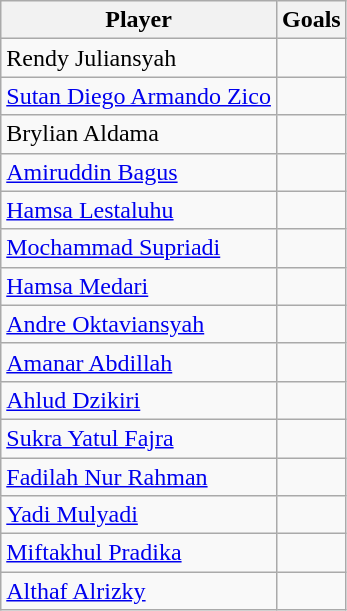<table class="wikitable sortable" style="text-align: left;">
<tr>
<th>Player</th>
<th>Goals</th>
</tr>
<tr>
<td>Rendy Juliansyah</td>
<td></td>
</tr>
<tr>
<td><a href='#'>Sutan Diego Armando Zico</a></td>
<td></td>
</tr>
<tr>
<td>Brylian Aldama</td>
<td></td>
</tr>
<tr>
<td><a href='#'>Amiruddin Bagus</a></td>
<td></td>
</tr>
<tr>
<td><a href='#'>Hamsa Lestaluhu</a></td>
<td></td>
</tr>
<tr>
<td><a href='#'>Mochammad Supriadi</a></td>
<td></td>
</tr>
<tr>
<td><a href='#'>Hamsa Medari</a></td>
<td></td>
</tr>
<tr>
<td><a href='#'>Andre Oktaviansyah</a></td>
<td></td>
</tr>
<tr>
<td><a href='#'>Amanar Abdillah</a></td>
<td></td>
</tr>
<tr>
<td><a href='#'>Ahlud Dzikiri</a></td>
<td></td>
</tr>
<tr>
<td><a href='#'>Sukra Yatul Fajra</a></td>
<td></td>
</tr>
<tr>
<td><a href='#'>Fadilah Nur Rahman</a></td>
<td></td>
</tr>
<tr>
<td><a href='#'>Yadi Mulyadi</a></td>
<td></td>
</tr>
<tr>
<td><a href='#'>Miftakhul Pradika</a></td>
<td></td>
</tr>
<tr>
<td><a href='#'>Althaf Alrizky</a></td>
<td></td>
</tr>
</table>
